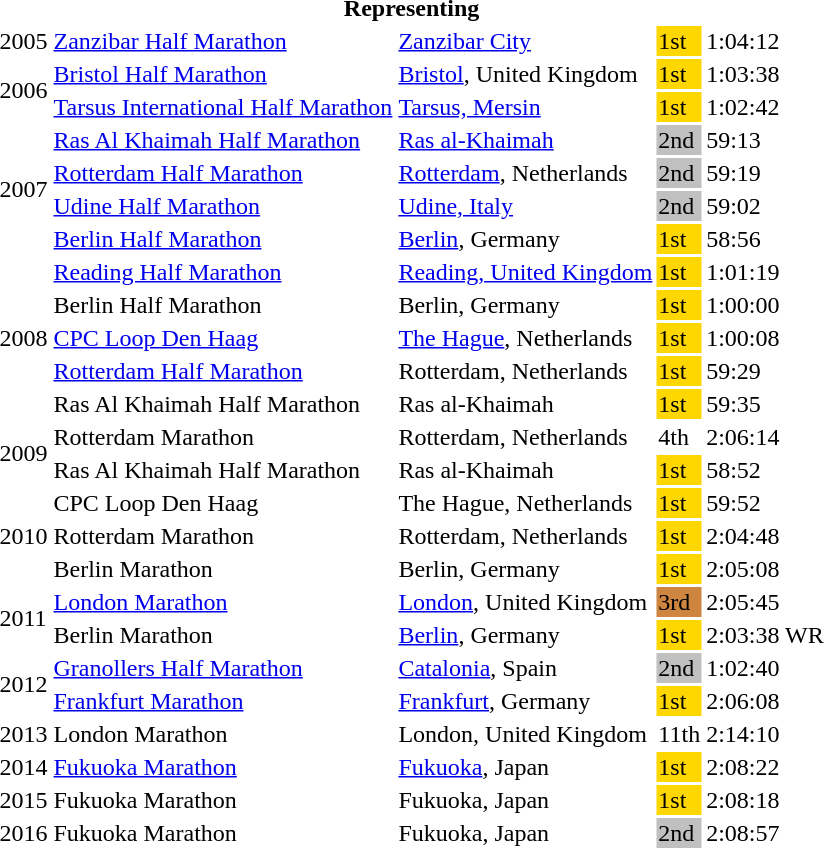<table>
<tr>
<th colspan="5">Representing </th>
</tr>
<tr>
<td>2005</td>
<td><a href='#'>Zanzibar Half Marathon</a></td>
<td><a href='#'>Zanzibar City</a></td>
<td bgcolor=gold>1st</td>
<td>1:04:12</td>
</tr>
<tr>
<td rowspan=2>2006</td>
<td><a href='#'>Bristol Half Marathon</a></td>
<td><a href='#'>Bristol</a>, United Kingdom</td>
<td bgcolor=gold>1st</td>
<td>1:03:38</td>
</tr>
<tr>
<td><a href='#'>Tarsus International Half Marathon</a></td>
<td><a href='#'>Tarsus, Mersin</a></td>
<td bgcolor=gold>1st</td>
<td>1:02:42</td>
</tr>
<tr>
<td rowspan=4>2007</td>
<td><a href='#'>Ras Al Khaimah Half Marathon</a></td>
<td><a href='#'>Ras al-Khaimah</a></td>
<td bgcolor=silver>2nd</td>
<td>59:13</td>
</tr>
<tr>
<td><a href='#'>Rotterdam Half Marathon</a></td>
<td><a href='#'>Rotterdam</a>, Netherlands</td>
<td bgcolor=silver>2nd</td>
<td>59:19</td>
</tr>
<tr>
<td><a href='#'>Udine Half Marathon</a></td>
<td><a href='#'>Udine, Italy</a></td>
<td bgcolor=silver>2nd</td>
<td>59:02</td>
</tr>
<tr>
<td><a href='#'>Berlin Half Marathon</a></td>
<td><a href='#'>Berlin</a>, Germany</td>
<td bgcolor=gold>1st</td>
<td>58:56</td>
</tr>
<tr>
<td rowspan=5>2008</td>
<td><a href='#'>Reading Half Marathon</a></td>
<td><a href='#'>Reading, United Kingdom</a></td>
<td bgcolor=gold>1st</td>
<td>1:01:19</td>
</tr>
<tr>
<td>Berlin Half Marathon</td>
<td>Berlin, Germany</td>
<td bgcolor=gold>1st</td>
<td>1:00:00</td>
</tr>
<tr>
<td><a href='#'>CPC Loop Den Haag</a></td>
<td><a href='#'>The Hague</a>, Netherlands</td>
<td bgcolor=gold>1st</td>
<td>1:00:08</td>
</tr>
<tr>
<td><a href='#'>Rotterdam Half Marathon</a></td>
<td>Rotterdam, Netherlands</td>
<td bgcolor=gold>1st</td>
<td>59:29</td>
</tr>
<tr>
<td>Ras Al Khaimah Half Marathon</td>
<td>Ras al-Khaimah</td>
<td bgcolor=gold>1st</td>
<td>59:35</td>
</tr>
<tr>
<td rowspan=2>2009</td>
<td>Rotterdam Marathon</td>
<td>Rotterdam, Netherlands</td>
<td>4th</td>
<td>2:06:14</td>
</tr>
<tr>
<td>Ras Al Khaimah Half Marathon</td>
<td>Ras al-Khaimah</td>
<td bgcolor=gold>1st</td>
<td>58:52</td>
</tr>
<tr>
<td rowspan=3>2010</td>
<td>CPC Loop Den Haag</td>
<td>The Hague, Netherlands</td>
<td bgcolor=gold>1st</td>
<td>59:52</td>
</tr>
<tr>
<td>Rotterdam Marathon</td>
<td>Rotterdam, Netherlands</td>
<td bgcolor=gold>1st</td>
<td>2:04:48</td>
</tr>
<tr>
<td>Berlin Marathon</td>
<td>Berlin, Germany</td>
<td bgcolor=gold>1st</td>
<td>2:05:08</td>
</tr>
<tr>
<td rowspan=2>2011</td>
<td><a href='#'>London Marathon</a></td>
<td><a href='#'>London</a>, United Kingdom</td>
<td bgcolor=Peru>3rd</td>
<td>2:05:45</td>
</tr>
<tr>
<td>Berlin Marathon</td>
<td><a href='#'>Berlin</a>, Germany</td>
<td bgcolor=gold>1st</td>
<td>2:03:38 WR</td>
</tr>
<tr>
<td rowspan=2>2012</td>
<td><a href='#'>Granollers Half Marathon</a></td>
<td><a href='#'>Catalonia</a>, Spain</td>
<td bgcolor=silver>2nd</td>
<td>1:02:40</td>
</tr>
<tr>
<td><a href='#'>Frankfurt Marathon</a></td>
<td><a href='#'>Frankfurt</a>, Germany</td>
<td bgcolor=gold>1st</td>
<td>2:06:08</td>
</tr>
<tr>
<td>2013</td>
<td>London Marathon</td>
<td>London, United Kingdom</td>
<td>11th</td>
<td>2:14:10</td>
</tr>
<tr>
<td>2014</td>
<td><a href='#'>Fukuoka Marathon</a></td>
<td><a href='#'>Fukuoka</a>, Japan</td>
<td bgcolor=gold>1st</td>
<td>2:08:22</td>
</tr>
<tr>
<td>2015</td>
<td>Fukuoka Marathon</td>
<td>Fukuoka, Japan</td>
<td bgcolor=gold>1st</td>
<td>2:08:18</td>
</tr>
<tr>
<td>2016</td>
<td>Fukuoka Marathon</td>
<td>Fukuoka, Japan</td>
<td bgcolor=silver>2nd</td>
<td>2:08:57</td>
</tr>
</table>
